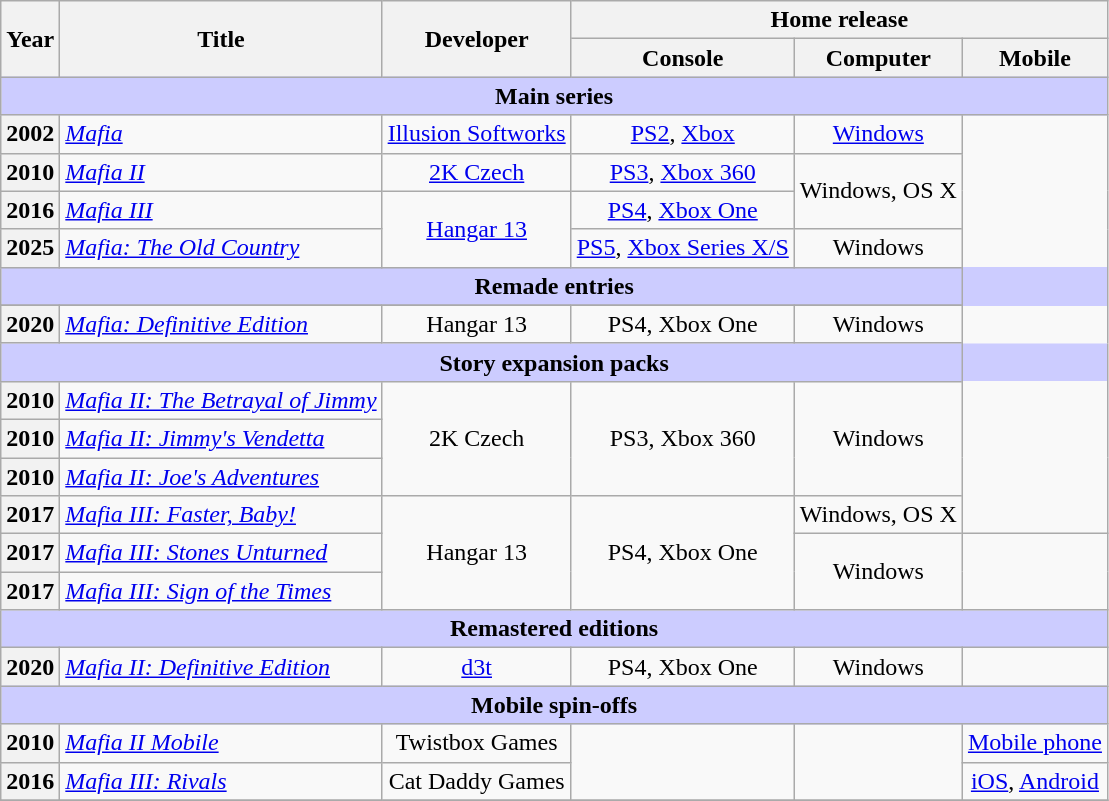<table class="wikitable">
<tr>
<th rowspan="2">Year</th>
<th rowspan="2">Title</th>
<th rowspan="2">Developer</th>
<th colspan="3">Home release</th>
</tr>
<tr>
<th>Console</th>
<th>Computer</th>
<th>Mobile</th>
</tr>
<tr>
<th colspan="6" scope="col" style="background-color:#ccccff;">Main series</th>
</tr>
<tr>
<th scope="row">2002</th>
<td><a href='#'><em>Mafia</em></a></td>
<td style="text-align:center;"><a href='#'>Illusion Softworks</a></td>
<td style="text-align:center;"><a href='#'>PS2</a>, <a href='#'>Xbox</a></td>
<td style="text-align:center;"><a href='#'>Windows</a></td>
<td rowspan="12" style="text-align:center;"></td>
</tr>
<tr>
<th>2010</th>
<td><em><a href='#'>Mafia II</a></em></td>
<td style="text-align:center;"><a href='#'>2K Czech</a></td>
<td style="text-align:center;"><a href='#'>PS3</a>, <a href='#'>Xbox 360</a></td>
<td rowspan="2" style="text-align:center;">Windows, OS X</td>
</tr>
<tr>
<th>2016</th>
<td><em><a href='#'>Mafia III</a></em></td>
<td rowspan="2" style="text-align:center;"><a href='#'>Hangar 13</a></td>
<td style="text-align:center;"><a href='#'>PS4</a>, <a href='#'>Xbox One</a></td>
</tr>
<tr>
<th>2025</th>
<td><em><a href='#'>Mafia: The Old Country</a></em></td>
<td style="text-align:center;"><a href='#'>PS5</a>, <a href='#'>Xbox Series X/S</a></td>
<td style="text-align:center;">Windows</td>
</tr>
<tr>
<th colspan="6" scope="col" style="background-color:#ccccff;">Remade entries</th>
</tr>
<tr>
</tr>
<tr>
<th>2020</th>
<td><em><a href='#'>Mafia: Definitive Edition</a></em></td>
<td style="text-align:center;">Hangar 13</td>
<td style="text-align:center;">PS4, Xbox One</td>
<td style="text-align:center;">Windows</td>
</tr>
<tr>
<th colspan="6" scope="col" style="background-color:#ccccff;">Story expansion packs</th>
</tr>
<tr>
<th scope="row">2010</th>
<td><a href='#'><em>Mafia II: The Betrayal of Jimmy</em></a></td>
<td rowspan="3" style="text-align:center;">2K Czech</td>
<td rowspan="3" style="text-align:center;">PS3, Xbox 360</td>
<td rowspan="3" style="text-align:center;">Windows</td>
</tr>
<tr>
<th scope="row">2010</th>
<td><a href='#'><em>Mafia II: Jimmy's Vendetta</em></a></td>
</tr>
<tr>
<th scope="row">2010</th>
<td><a href='#'><em>Mafia II: Joe's Adventures</em></a></td>
</tr>
<tr>
<th scope="row">2017</th>
<td><a href='#'><em>Mafia III: Faster, Baby!</em></a></td>
<td rowspan="3" style="text-align:center;">Hangar 13</td>
<td rowspan="3" style="text-align:center;">PS4, Xbox One</td>
<td style="text-align:center;">Windows, OS X</td>
</tr>
<tr>
<th>2017</th>
<td><a href='#'><em>Mafia III: Stones Unturned</em></a></td>
<td rowspan="2" style="text-align:center;">Windows</td>
</tr>
<tr>
<th>2017</th>
<td><a href='#'><em>Mafia III: Sign of the Times</em></a></td>
</tr>
<tr>
<th colspan="6" scope="col" style="background-color:#ccccff;">Remastered editions</th>
</tr>
<tr>
<th>2020</th>
<td><em><a href='#'>Mafia II: Definitive Edition</a></em></td>
<td style="text-align:center;"><a href='#'>d3t</a></td>
<td style="text-align:center;">PS4, Xbox One</td>
<td style="text-align:center;">Windows</td>
</tr>
<tr>
<th colspan="6" scope="col" style="background-color:#ccccff;">Mobile spin-offs</th>
</tr>
<tr>
<th scope="row">2010</th>
<td><a href='#'><em>Mafia II Mobile</em></a></td>
<td style="text-align:center;">Twistbox Games</td>
<td rowspan="2" style="text-align:center;"></td>
<td rowspan="2" style="text-align:center;"></td>
<td style="text-align:center;"><a href='#'>Mobile phone</a></td>
</tr>
<tr>
<th scope="row">2016</th>
<td><em><a href='#'>Mafia III: Rivals</a></em></td>
<td style="text-align:center;">Cat Daddy Games</td>
<td style="text-align:center;"><a href='#'>iOS</a>, <a href='#'>Android</a></td>
</tr>
<tr>
</tr>
</table>
